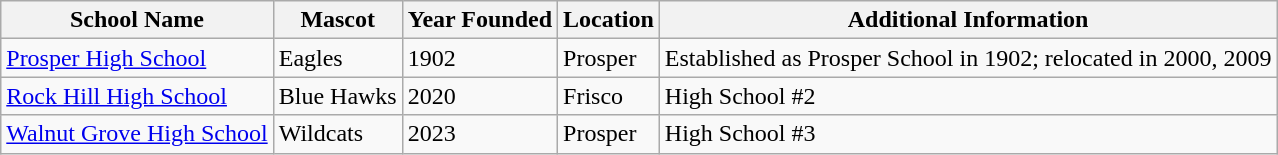<table class="wikitable sortable mw-collapsible">
<tr>
<th>School Name</th>
<th>Mascot</th>
<th>Year Founded</th>
<th>Location</th>
<th>Additional Information</th>
</tr>
<tr>
<td><a href='#'>Prosper High School</a></td>
<td>Eagles</td>
<td>1902</td>
<td>Prosper</td>
<td>Established as Prosper School in 1902; relocated in 2000, 2009</td>
</tr>
<tr>
<td><a href='#'>Rock Hill High School</a></td>
<td>Blue Hawks</td>
<td>2020</td>
<td>Frisco</td>
<td>High School #2</td>
</tr>
<tr>
<td><a href='#'>Walnut Grove High School</a></td>
<td>Wildcats</td>
<td>2023</td>
<td>Prosper</td>
<td>High School #3</td>
</tr>
</table>
